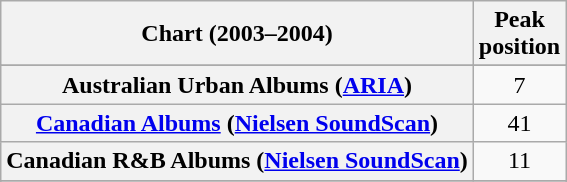<table class="wikitable sortable plainrowheaders">
<tr>
<th scope="col">Chart (2003–2004)</th>
<th scope="col">Peak<br>position</th>
</tr>
<tr>
</tr>
<tr>
<th scope="row">Australian Urban Albums (<a href='#'>ARIA</a>)</th>
<td align="center">7</td>
</tr>
<tr>
<th scope="row"><a href='#'>Canadian Albums</a> (<a href='#'>Nielsen SoundScan</a>)</th>
<td style="text-align:center;">41</td>
</tr>
<tr>
<th scope="row">Canadian R&B Albums (<a href='#'>Nielsen SoundScan</a>)</th>
<td style="text-align:center;">11</td>
</tr>
<tr>
</tr>
<tr>
</tr>
<tr>
</tr>
<tr>
</tr>
<tr>
</tr>
<tr>
</tr>
<tr>
</tr>
<tr>
</tr>
<tr>
</tr>
<tr>
</tr>
<tr>
</tr>
</table>
